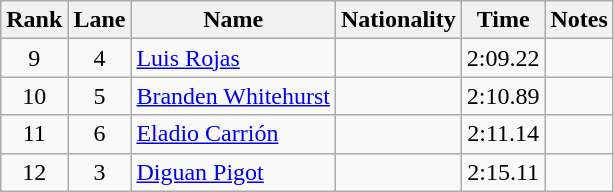<table class="wikitable sortable" style="text-align:center">
<tr>
<th>Rank</th>
<th>Lane</th>
<th>Name</th>
<th>Nationality</th>
<th>Time</th>
<th>Notes</th>
</tr>
<tr>
<td>9</td>
<td>4</td>
<td align=left><a href='#'>Luis Rojas</a></td>
<td align=left></td>
<td>2:09.22</td>
<td></td>
</tr>
<tr>
<td>10</td>
<td>5</td>
<td align=left><a href='#'>Branden Whitehurst</a></td>
<td align=left></td>
<td>2:10.89</td>
<td></td>
</tr>
<tr>
<td>11</td>
<td>6</td>
<td align=left><a href='#'>Eladio Carrión</a></td>
<td align=left></td>
<td>2:11.14</td>
<td></td>
</tr>
<tr>
<td>12</td>
<td>3</td>
<td align=left><a href='#'>Diguan Pigot</a></td>
<td align=left></td>
<td>2:15.11</td>
<td></td>
</tr>
</table>
